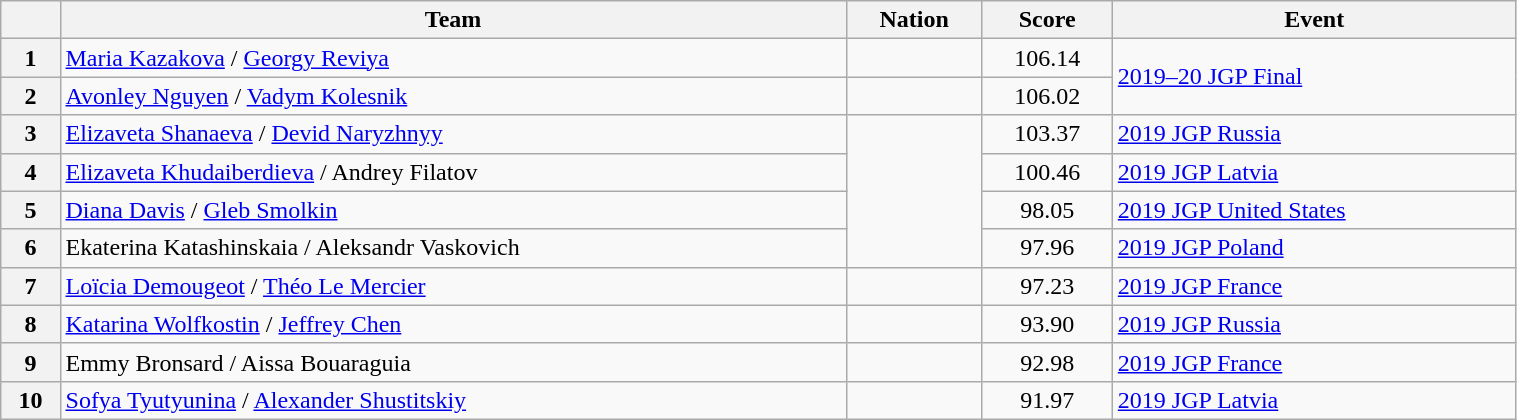<table class="wikitable sortable" style="text-align:left; width:80%">
<tr>
<th scope="col"></th>
<th scope="col">Team</th>
<th scope="col">Nation</th>
<th scope="col">Score</th>
<th scope="col">Event</th>
</tr>
<tr>
<th scope="row">1</th>
<td><a href='#'>Maria Kazakova</a> / <a href='#'>Georgy Reviya</a></td>
<td></td>
<td style="text-align:center;">106.14</td>
<td rowspan="2"><a href='#'>2019–20 JGP Final</a></td>
</tr>
<tr>
<th scope="row">2</th>
<td><a href='#'>Avonley Nguyen</a> / <a href='#'>Vadym Kolesnik</a></td>
<td></td>
<td style="text-align:center;">106.02</td>
</tr>
<tr>
<th scope="row">3</th>
<td><a href='#'>Elizaveta Shanaeva</a> / <a href='#'>Devid Naryzhnyy</a></td>
<td rowspan="4"></td>
<td style="text-align:center;">103.37</td>
<td><a href='#'>2019 JGP Russia</a></td>
</tr>
<tr>
<th scope="row">4</th>
<td><a href='#'>Elizaveta Khudaiberdieva</a> / Andrey Filatov</td>
<td style="text-align:center;">100.46</td>
<td><a href='#'>2019 JGP Latvia</a></td>
</tr>
<tr>
<th scope="row">5</th>
<td><a href='#'>Diana Davis</a> / <a href='#'>Gleb Smolkin</a></td>
<td style="text-align:center;">98.05</td>
<td><a href='#'>2019 JGP United States</a></td>
</tr>
<tr>
<th scope="row">6</th>
<td>Ekaterina Katashinskaia / Aleksandr Vaskovich</td>
<td style="text-align:center;">97.96</td>
<td><a href='#'>2019 JGP Poland</a></td>
</tr>
<tr>
<th scope="row">7</th>
<td><a href='#'>Loïcia Demougeot</a> / <a href='#'>Théo Le Mercier</a></td>
<td></td>
<td style="text-align:center;">97.23</td>
<td><a href='#'>2019 JGP France</a></td>
</tr>
<tr>
<th scope="row">8</th>
<td><a href='#'>Katarina Wolfkostin</a> / <a href='#'>Jeffrey Chen</a></td>
<td></td>
<td style="text-align:center;">93.90</td>
<td><a href='#'>2019 JGP Russia</a></td>
</tr>
<tr>
<th scope="row">9</th>
<td>Emmy Bronsard / Aissa Bouaraguia</td>
<td></td>
<td style="text-align:center;">92.98</td>
<td><a href='#'>2019 JGP France</a></td>
</tr>
<tr>
<th scope="row">10</th>
<td><a href='#'>Sofya Tyutyunina</a> / <a href='#'>Alexander Shustitskiy</a></td>
<td></td>
<td style="text-align:center;">91.97</td>
<td><a href='#'>2019 JGP Latvia</a></td>
</tr>
</table>
